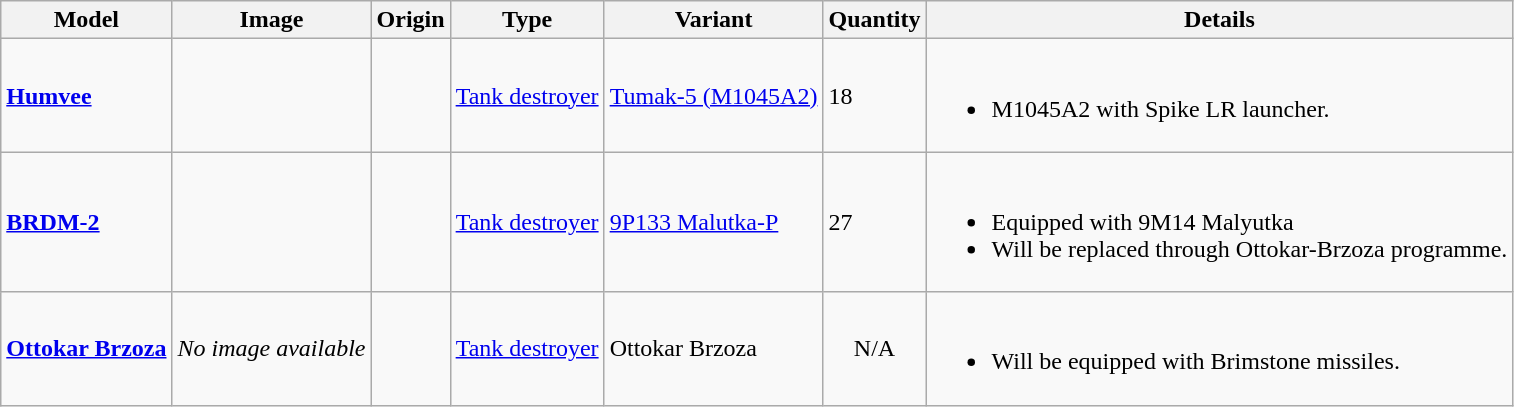<table class="wikitable">
<tr>
<th>Model</th>
<th>Image</th>
<th>Origin</th>
<th>Type</th>
<th>Variant</th>
<th>Quantity</th>
<th>Details</th>
</tr>
<tr>
<td><strong><a href='#'>Humvee</a></strong></td>
<td></td>
<td><small></small><br><small></small></td>
<td><a href='#'>Tank destroyer</a></td>
<td><a href='#'>Tumak-5 (M1045A2)</a></td>
<td>18</td>
<td><br><ul><li>M1045A2 with Spike LR launcher.</li></ul></td>
</tr>
<tr>
<td><strong><a href='#'>BRDM-2</a></strong></td>
<td> <br></td>
<td><small></small></td>
<td><a href='#'>Tank destroyer</a></td>
<td><a href='#'>9P133 Malutka-P</a></td>
<td>27</td>
<td><br><ul><li>Equipped with 9M14 Malyutka</li><li>Will be replaced through Ottokar-Brzoza programme.</li></ul></td>
</tr>
<tr>
<td><a href='#'><strong>Ottokar Brzoza</strong></a></td>
<td style="text-align: center;"><em>No image available</em></td>
<td><small></small></td>
<td><a href='#'>Tank destroyer</a></td>
<td>Ottokar Brzoza</td>
<td style="text-align: center;">N/A</td>
<td><br><ul><li>Will be equipped with Brimstone missiles.</li></ul></td>
</tr>
</table>
